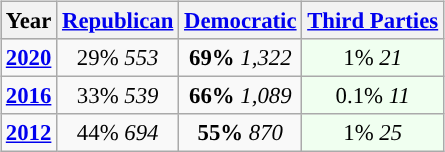<table class="wikitable" style="float:right; font-size:95%;">
<tr bgcolor=lightgrey>
<th>Year</th>
<th><a href='#'>Republican</a></th>
<th><a href='#'>Democratic</a></th>
<th><a href='#'>Third Parties</a></th>
</tr>
<tr>
<td style="text-align:center; "><strong><a href='#'>2020</a></strong></td>
<td style="text-align:center; ">29% <em>553</em></td>
<td style="text-align:center; "><strong>69%</strong> <em>1,322</em></td>
<td style="text-align:center; background:honeyDew;">1% <em>21</em></td>
</tr>
<tr>
<td style="text-align:center; "><strong><a href='#'>2016</a></strong></td>
<td style="text-align:center; ">33% <em>539</em></td>
<td style="text-align:center; "><strong>66%</strong> <em>1,089</em></td>
<td style="text-align:center; background:honeyDew;">0.1% <em>11</em></td>
</tr>
<tr>
<td style="text-align:center; "><strong><a href='#'>2012</a></strong></td>
<td style="text-align:center; ">44% <em>694</em></td>
<td style="text-align:center; "><strong>55%</strong> <em>870</em></td>
<td style="text-align:center; background:honeyDew;">1% <em>25</em></td>
</tr>
</table>
